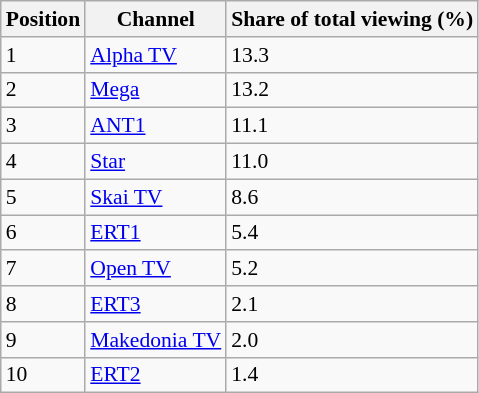<table class="wikitable" style="font-size: 90%">
<tr>
<th>Position</th>
<th>Channel</th>
<th>Share of total viewing (%)</th>
</tr>
<tr>
<td>1</td>
<td><a href='#'>Alpha TV</a></td>
<td>13.3</td>
</tr>
<tr>
<td>2</td>
<td><a href='#'>Mega</a></td>
<td>13.2</td>
</tr>
<tr>
<td>3</td>
<td><a href='#'>ANT1</a></td>
<td>11.1</td>
</tr>
<tr>
<td>4</td>
<td><a href='#'>Star</a></td>
<td>11.0</td>
</tr>
<tr>
<td>5</td>
<td><a href='#'>Skai TV</a></td>
<td>8.6</td>
</tr>
<tr>
<td>6</td>
<td><a href='#'>ERT1</a></td>
<td>5.4</td>
</tr>
<tr>
<td>7</td>
<td><a href='#'>Open TV</a></td>
<td>5.2</td>
</tr>
<tr>
<td>8</td>
<td><a href='#'>ERT3</a></td>
<td>2.1</td>
</tr>
<tr>
<td>9</td>
<td><a href='#'>Makedonia TV</a></td>
<td>2.0</td>
</tr>
<tr>
<td>10</td>
<td><a href='#'>ERT2</a></td>
<td>1.4</td>
</tr>
</table>
